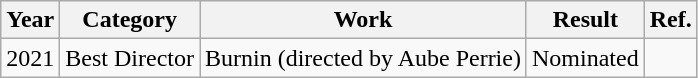<table class="wikitable">
<tr>
<th>Year</th>
<th>Category</th>
<th>Work</th>
<th>Result</th>
<th>Ref.</th>
</tr>
<tr>
<td>2021</td>
<td>Best Director</td>
<td>Burnin (directed by Aube Perrie)</td>
<td>Nominated</td>
<td></td>
</tr>
</table>
